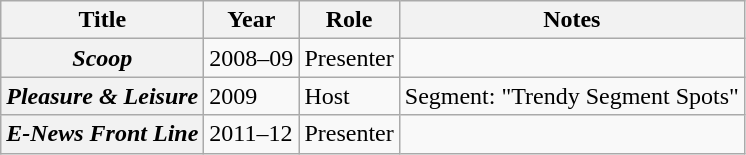<table class="wikitable plainrowheaders sortable">
<tr>
<th scope="col">Title</th>
<th scope="col">Year</th>
<th scope="col">Role</th>
<th scope="col" class="unsortable">Notes</th>
</tr>
<tr>
<th scope="row"><em>Scoop</em></th>
<td>2008–09</td>
<td>Presenter</td>
<td></td>
</tr>
<tr>
<th scope="row"><em>Pleasure & Leisure</em></th>
<td>2009</td>
<td>Host</td>
<td>Segment: "Trendy Segment Spots"</td>
</tr>
<tr>
<th scope="row"><em>E-News Front Line</em></th>
<td>2011–12</td>
<td>Presenter</td>
<td></td>
</tr>
</table>
